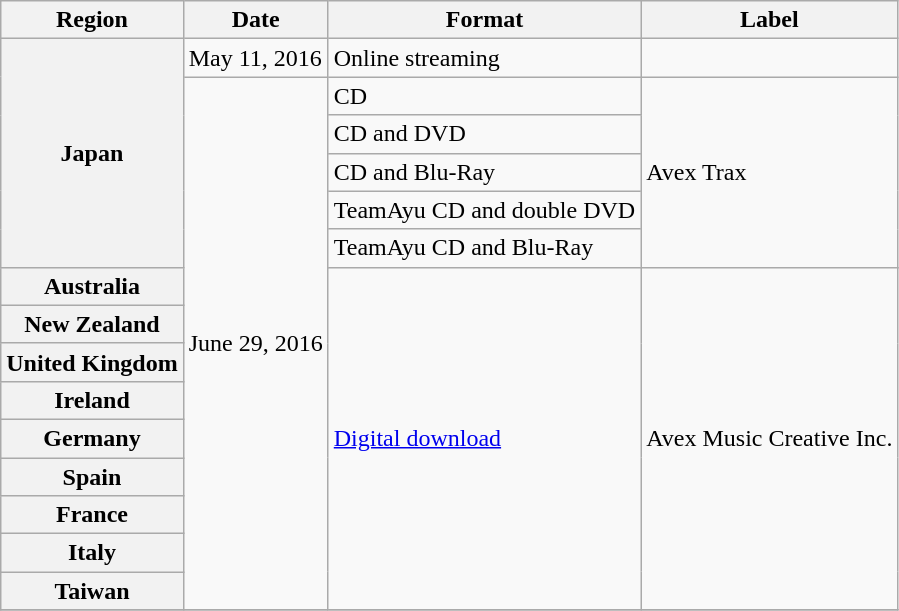<table class="wikitable plainrowheaders">
<tr>
<th scope="col">Region</th>
<th scope="col">Date</th>
<th scope="col">Format</th>
<th scope="col">Label</th>
</tr>
<tr>
<th scope="row" rowspan="7">Japan</th>
<td>May 11, 2016</td>
<td>Online streaming</td>
<td></td>
</tr>
<tr>
<td rowspan="15">June 29, 2016</td>
<td>CD</td>
<td rowspan="5">Avex Trax</td>
</tr>
<tr>
<td>CD and DVD</td>
</tr>
<tr>
<td>CD and Blu-Ray</td>
</tr>
<tr>
<td>TeamAyu CD and double DVD</td>
</tr>
<tr>
<td>TeamAyu CD and Blu-Ray</td>
</tr>
<tr>
<td rowspan="10"><a href='#'>Digital download</a></td>
<td rowspan="10">Avex Music Creative Inc.</td>
</tr>
<tr>
<th scope="row">Australia</th>
</tr>
<tr>
<th scope="row">New Zealand</th>
</tr>
<tr>
<th scope="row">United Kingdom</th>
</tr>
<tr>
<th scope="row">Ireland</th>
</tr>
<tr>
<th scope="row">Germany</th>
</tr>
<tr>
<th scope="row">Spain</th>
</tr>
<tr>
<th scope="row">France</th>
</tr>
<tr>
<th scope="row">Italy</th>
</tr>
<tr>
<th scope="row">Taiwan</th>
</tr>
<tr>
</tr>
</table>
